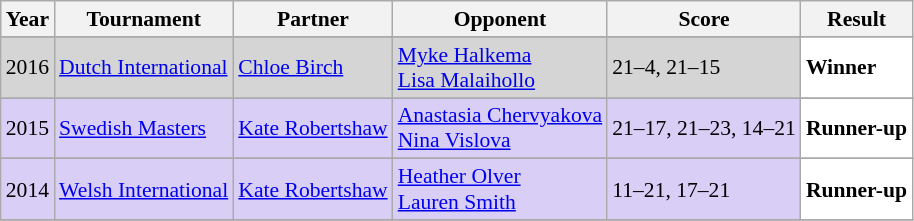<table class="sortable wikitable" style="font-size: 90%;">
<tr>
<th>Year</th>
<th>Tournament</th>
<th>Partner</th>
<th>Opponent</th>
<th>Score</th>
<th>Result</th>
</tr>
<tr>
</tr>
<tr style="background:#D5D5D5">
<td align="center">2016</td>
<td align="left"><a href='#'>Dutch International</a></td>
<td align="left"> <a href='#'>Chloe Birch</a></td>
<td align="left"> <a href='#'>Myke Halkema</a> <br>  <a href='#'>Lisa Malaihollo</a></td>
<td align="left">21–4, 21–15</td>
<td style="text-align:left; background:white"> <strong>Winner</strong></td>
</tr>
<tr>
</tr>
<tr style="background:#D8CEF6">
<td align="center">2015</td>
<td align="left"><a href='#'>Swedish Masters</a></td>
<td align="left"> <a href='#'>Kate Robertshaw</a></td>
<td align="left"> <a href='#'>Anastasia Chervyakova</a> <br>  <a href='#'>Nina Vislova</a></td>
<td align="left">21–17, 21–23, 14–21</td>
<td style="text-align:left; background:white"> <strong>Runner-up</strong></td>
</tr>
<tr>
</tr>
<tr style="background:#D8CEF6">
<td align="center">2014</td>
<td align="left"><a href='#'>Welsh International</a></td>
<td align="left"> <a href='#'>Kate Robertshaw</a></td>
<td align="left"> <a href='#'>Heather Olver</a> <br>  <a href='#'>Lauren Smith</a></td>
<td align="left">11–21, 17–21</td>
<td style="text-align:left; background:white"> <strong>Runner-up</strong></td>
</tr>
<tr>
</tr>
</table>
